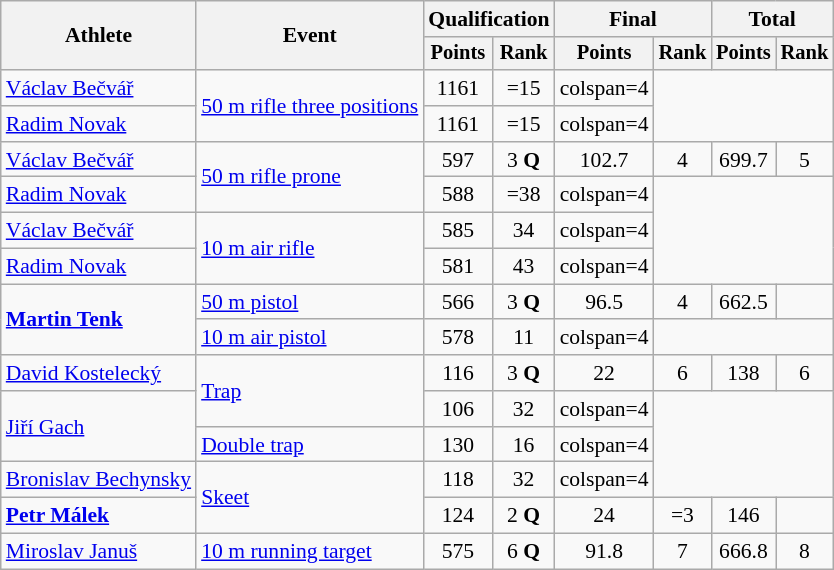<table class=wikitable style=font-size:90%;text-align:center>
<tr>
<th rowspan=2>Athlete</th>
<th rowspan=2>Event</th>
<th colspan=2>Qualification</th>
<th colspan=2>Final</th>
<th colspan=2>Total</th>
</tr>
<tr style=font-size:95%>
<th>Points</th>
<th>Rank</th>
<th>Points</th>
<th>Rank</th>
<th>Points</th>
<th>Rank</th>
</tr>
<tr>
<td align=left><a href='#'>Václav Bečvář</a></td>
<td align=left rowspan=2><a href='#'>50 m rifle three positions</a></td>
<td>1161</td>
<td>=15</td>
<td>colspan=4 </td>
</tr>
<tr>
<td align=left><a href='#'>Radim Novak</a></td>
<td>1161</td>
<td>=15</td>
<td>colspan=4 </td>
</tr>
<tr>
<td align=left><a href='#'>Václav Bečvář</a></td>
<td align=left rowspan=2><a href='#'>50 m rifle prone</a></td>
<td>597</td>
<td>3 <strong>Q</strong></td>
<td>102.7</td>
<td>4</td>
<td>699.7</td>
<td>5</td>
</tr>
<tr>
<td align=left><a href='#'>Radim Novak</a></td>
<td>588</td>
<td>=38</td>
<td>colspan=4 </td>
</tr>
<tr>
<td align=left><a href='#'>Václav Bečvář</a></td>
<td align=left rowspan=2><a href='#'>10 m air rifle</a></td>
<td>585</td>
<td>34</td>
<td>colspan=4 </td>
</tr>
<tr>
<td align=left><a href='#'>Radim Novak</a></td>
<td>581</td>
<td>43</td>
<td>colspan=4 </td>
</tr>
<tr>
<td align=left rowspan=2><strong><a href='#'>Martin Tenk</a></strong></td>
<td align=left><a href='#'>50 m pistol</a></td>
<td>566</td>
<td>3 <strong>Q</strong></td>
<td>96.5</td>
<td>4</td>
<td>662.5</td>
<td></td>
</tr>
<tr>
<td align=left><a href='#'>10 m air pistol</a></td>
<td>578</td>
<td>11</td>
<td>colspan=4 </td>
</tr>
<tr>
<td align=left><a href='#'>David Kostelecký</a></td>
<td align=left rowspan=2><a href='#'>Trap</a></td>
<td>116</td>
<td>3 <strong>Q</strong></td>
<td>22</td>
<td>6</td>
<td>138</td>
<td>6</td>
</tr>
<tr>
<td align=left rowspan=2><a href='#'>Jiří Gach</a></td>
<td>106</td>
<td>32</td>
<td>colspan=4 </td>
</tr>
<tr>
<td align=left><a href='#'>Double trap</a></td>
<td>130</td>
<td>16</td>
<td>colspan=4 </td>
</tr>
<tr>
<td align=left><a href='#'>Bronislav Bechynsky</a></td>
<td align=left rowspan=2><a href='#'>Skeet</a></td>
<td>118</td>
<td>32</td>
<td>colspan=4 </td>
</tr>
<tr>
<td align=left><strong><a href='#'>Petr Málek</a></strong></td>
<td>124</td>
<td>2 <strong>Q</strong></td>
<td>24</td>
<td>=3</td>
<td>146</td>
<td></td>
</tr>
<tr>
<td align=left><a href='#'>Miroslav Januš</a></td>
<td align=left><a href='#'>10 m running target</a></td>
<td>575</td>
<td>6 <strong>Q</strong></td>
<td>91.8</td>
<td>7</td>
<td>666.8</td>
<td>8</td>
</tr>
</table>
